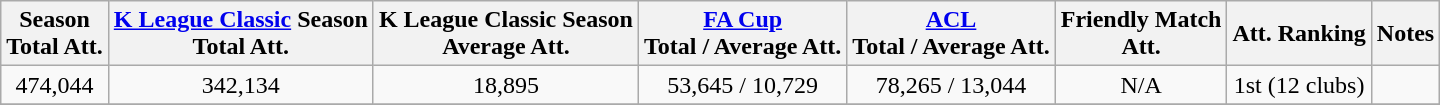<table class="wikitable" style="text-align:center">
<tr>
<th>Season<br>Total Att.</th>
<th><a href='#'>K League Classic</a> Season<br>Total Att.</th>
<th>K League Classic Season<br>Average Att.</th>
<th><a href='#'>FA Cup</a><br>Total / Average Att.</th>
<th><a href='#'>ACL</a><br>Total / Average Att.</th>
<th>Friendly Match<br> Att.</th>
<th>Att. Ranking</th>
<th>Notes</th>
</tr>
<tr>
<td>474,044</td>
<td>342,134</td>
<td>18,895</td>
<td>53,645 / 10,729</td>
<td>78,265 / 13,044</td>
<td>N/A</td>
<td>1st (12 clubs)</td>
<td></td>
</tr>
<tr>
</tr>
</table>
